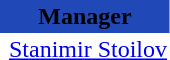<table class="toccolours" border="0" cellpadding="2" cellspacing="0" align="left" style="margin:0.5em;">
<tr>
<th colspan="2" align="center" bgcolor="#2049B7"><span>Manager</span></th>
</tr>
<tr>
<td></td>
<td> <a href='#'>Stanimir Stoilov</a></td>
</tr>
</table>
